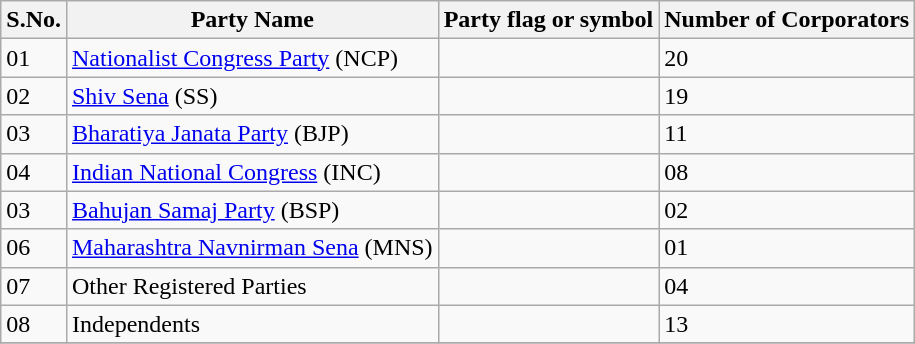<table class="sortable wikitable">
<tr>
<th>S.No.</th>
<th>Party Name</th>
<th>Party flag or symbol</th>
<th>Number of Corporators</th>
</tr>
<tr>
<td>01</td>
<td><a href='#'>Nationalist Congress Party</a> (NCP)</td>
<td></td>
<td>20</td>
</tr>
<tr>
<td>02</td>
<td><a href='#'>Shiv Sena</a> (SS)</td>
<td></td>
<td>19</td>
</tr>
<tr>
<td>03</td>
<td><a href='#'>Bharatiya Janata Party</a> (BJP)</td>
<td></td>
<td>11</td>
</tr>
<tr>
<td>04</td>
<td><a href='#'>Indian National Congress</a> (INC)</td>
<td></td>
<td>08</td>
</tr>
<tr>
<td>03</td>
<td><a href='#'>Bahujan Samaj Party</a> (BSP)</td>
<td></td>
<td>02</td>
</tr>
<tr>
<td>06</td>
<td><a href='#'>Maharashtra Navnirman Sena</a> (MNS)</td>
<td></td>
<td>01</td>
</tr>
<tr>
<td>07</td>
<td>Other Registered Parties</td>
<td></td>
<td>04</td>
</tr>
<tr>
<td>08</td>
<td>Independents</td>
<td></td>
<td>13</td>
</tr>
<tr>
</tr>
</table>
